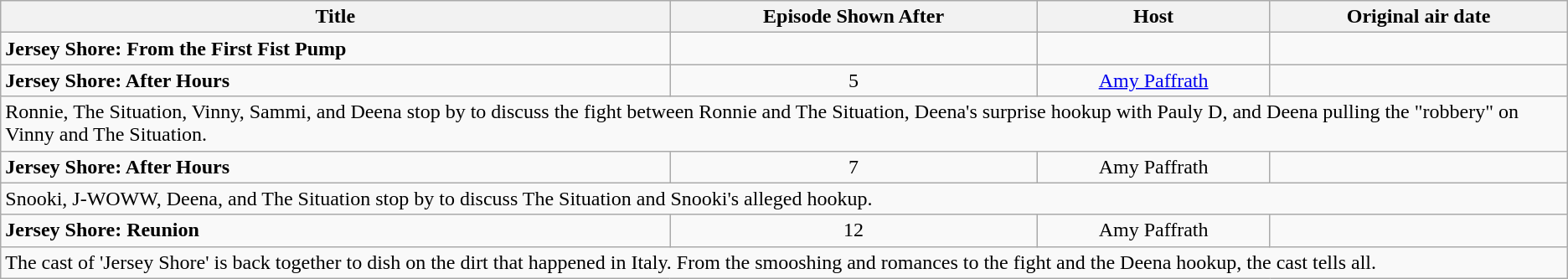<table class="wikitable plainrowheaders">
<tr>
<th>Title</th>
<th>Episode Shown After</th>
<th>Host</th>
<th>Original air date</th>
</tr>
<tr>
<td><strong>Jersey Shore: From the First Fist Pump</strong></td>
<td style="text-align:center;"></td>
<td></td>
<td style="text-align:center;"></td>
</tr>
<tr>
<td><strong>Jersey Shore: After Hours</strong></td>
<td style="text-align:center;">5</td>
<td style="text-align:center;"><a href='#'>Amy Paffrath</a></td>
<td style="text-align:center;"></td>
</tr>
<tr>
<td colspan="4">Ronnie, The Situation, Vinny, Sammi, and Deena stop by to discuss the fight between Ronnie and The Situation, Deena's surprise hookup with Pauly D, and Deena pulling the "robbery" on Vinny and The Situation.</td>
</tr>
<tr>
<td><strong>Jersey Shore: After Hours</strong></td>
<td style="text-align:center;">7</td>
<td style="text-align:center;">Amy Paffrath</td>
<td style="text-align:center;"></td>
</tr>
<tr>
<td colspan="4">Snooki, J-WOWW, Deena, and The Situation stop by to discuss The Situation and Snooki's alleged hookup.</td>
</tr>
<tr>
<td><strong>Jersey Shore: Reunion</strong></td>
<td style="text-align:center;">12</td>
<td style="text-align:center;">Amy Paffrath</td>
<td style="text-align:center;"></td>
</tr>
<tr>
<td colspan="4">The cast of 'Jersey Shore' is back together to dish on the dirt that happened in Italy. From the smooshing and romances to the fight and the Deena hookup, the cast tells all.</td>
</tr>
</table>
